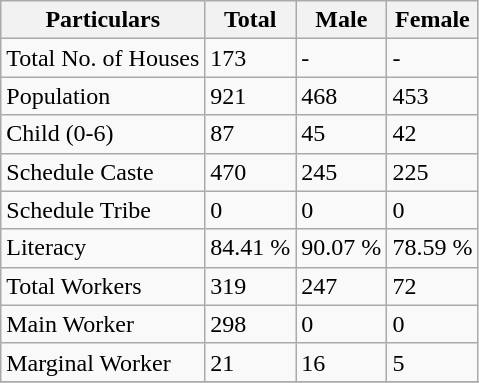<table class="wikitable sortable">
<tr>
<th>Particulars</th>
<th>Total</th>
<th>Male</th>
<th>Female</th>
</tr>
<tr>
<td>Total No. of Houses</td>
<td>173</td>
<td>-</td>
<td>-</td>
</tr>
<tr>
<td>Population</td>
<td>921</td>
<td>468</td>
<td>453</td>
</tr>
<tr>
<td>Child (0-6)</td>
<td>87</td>
<td>45</td>
<td>42</td>
</tr>
<tr>
<td>Schedule Caste</td>
<td>470</td>
<td>245</td>
<td>225</td>
</tr>
<tr>
<td>Schedule Tribe</td>
<td>0</td>
<td>0</td>
<td>0</td>
</tr>
<tr>
<td>Literacy</td>
<td>84.41 %</td>
<td>90.07 %</td>
<td>78.59 %</td>
</tr>
<tr>
<td>Total Workers</td>
<td>319</td>
<td>247</td>
<td>72</td>
</tr>
<tr>
<td>Main Worker</td>
<td>298</td>
<td>0</td>
<td>0</td>
</tr>
<tr>
<td>Marginal Worker</td>
<td>21</td>
<td>16</td>
<td>5</td>
</tr>
<tr>
</tr>
</table>
